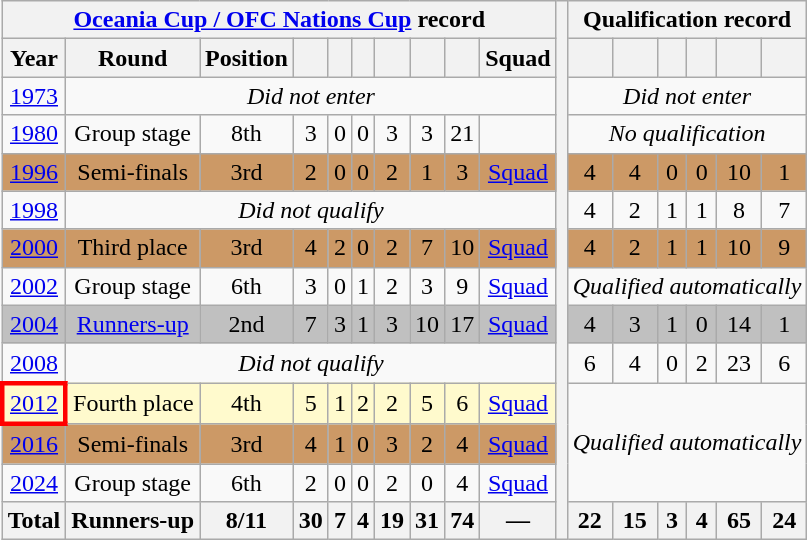<table class="wikitable" style="text-align:center;">
<tr>
<th colspan="10"><a href='#'>Oceania Cup / OFC Nations Cup</a> record</th>
<th rowspan="26"></th>
<th colspan=6>Qualification record</th>
</tr>
<tr>
<th>Year</th>
<th>Round</th>
<th>Position</th>
<th></th>
<th></th>
<th></th>
<th></th>
<th></th>
<th></th>
<th>Squad</th>
<th></th>
<th></th>
<th></th>
<th></th>
<th></th>
<th></th>
</tr>
<tr>
<td> <a href='#'>1973</a></td>
<td colspan="9"><em>Did not enter</em></td>
<td colspan="6"><em>Did not enter</em></td>
</tr>
<tr>
<td> <a href='#'>1980</a></td>
<td>Group stage</td>
<td>8th</td>
<td>3</td>
<td>0</td>
<td>0</td>
<td>3</td>
<td>3</td>
<td>21</td>
<td></td>
<td colspan=6><em>No qualification</em></td>
</tr>
<tr bgcolor="#cc9966">
<td> <a href='#'>1996</a></td>
<td>Semi-finals</td>
<td>3rd</td>
<td>2</td>
<td>0</td>
<td>0</td>
<td>2</td>
<td>1</td>
<td>3</td>
<td><a href='#'>Squad</a></td>
<td>4</td>
<td>4</td>
<td>0</td>
<td>0</td>
<td>10</td>
<td>1</td>
</tr>
<tr>
<td> <a href='#'>1998</a></td>
<td colspan="9"><em>Did not qualify</em></td>
<td>4</td>
<td>2</td>
<td>1</td>
<td>1</td>
<td>8</td>
<td>7</td>
</tr>
<tr bgcolor="#cc9966">
<td> <a href='#'>2000</a></td>
<td>Third place</td>
<td>3rd</td>
<td>4</td>
<td>2</td>
<td>0</td>
<td>2</td>
<td>7</td>
<td>10</td>
<td><a href='#'>Squad</a></td>
<td>4</td>
<td>2</td>
<td>1</td>
<td>1</td>
<td>10</td>
<td>9</td>
</tr>
<tr>
<td> <a href='#'>2002</a></td>
<td>Group stage</td>
<td>6th</td>
<td>3</td>
<td>0</td>
<td>1</td>
<td>2</td>
<td>3</td>
<td>9</td>
<td><a href='#'>Squad</a></td>
<td colspan=6><em>Qualified automatically</em></td>
</tr>
<tr bgcolor="silver">
<td> <a href='#'>2004</a></td>
<td><a href='#'>Runners-up</a></td>
<td>2nd</td>
<td>7</td>
<td>3</td>
<td>1</td>
<td>3</td>
<td>10</td>
<td>17</td>
<td><a href='#'>Squad</a></td>
<td>4</td>
<td>3</td>
<td>1</td>
<td>0</td>
<td>14</td>
<td>1</td>
</tr>
<tr>
<td> <a href='#'>2008</a></td>
<td colspan="9"><em>Did not qualify</em></td>
<td>6</td>
<td>4</td>
<td>0</td>
<td>2</td>
<td>23</td>
<td>6</td>
</tr>
<tr>
<td style="border: 3px solid red" bgcolor="LemonChiffon"> <a href='#'>2012</a></td>
<td bgcolor="LemonChiffon">Fourth place</td>
<td bgcolor="LemonChiffon">4th</td>
<td bgcolor="LemonChiffon">5</td>
<td bgcolor="LemonChiffon">1</td>
<td bgcolor="LemonChiffon">2</td>
<td bgcolor="LemonChiffon">2</td>
<td bgcolor="LemonChiffon">5</td>
<td bgcolor="LemonChiffon">6</td>
<td bgcolor="LemonChiffon"><a href='#'>Squad</a></td>
<td colspan=6 rowspan=3><em>Qualified automatically</em></td>
</tr>
<tr bgcolor="#cc9966">
<td> <a href='#'>2016</a></td>
<td>Semi-finals</td>
<td>3rd</td>
<td>4</td>
<td>1</td>
<td>0</td>
<td>3</td>
<td>2</td>
<td>4</td>
<td><a href='#'>Squad</a></td>
</tr>
<tr>
<td>  <a href='#'>2024</a></td>
<td>Group stage</td>
<td>6th</td>
<td>2</td>
<td>0</td>
<td>0</td>
<td>2</td>
<td>0</td>
<td>4</td>
<td><a href='#'>Squad</a></td>
</tr>
<tr>
<th>Total</th>
<th>Runners-up</th>
<th>8/11</th>
<th>30</th>
<th>7</th>
<th>4</th>
<th>19</th>
<th>31</th>
<th>74</th>
<th>—</th>
<th>22</th>
<th>15</th>
<th>3</th>
<th>4</th>
<th>65</th>
<th>24</th>
</tr>
</table>
